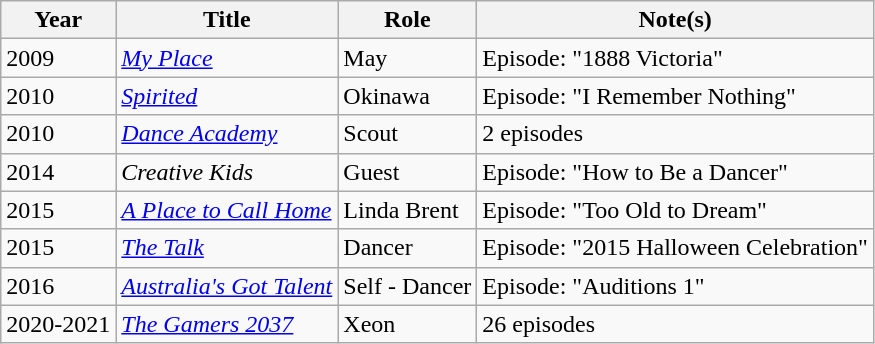<table class="wikitable">
<tr>
<th>Year</th>
<th>Title</th>
<th>Role</th>
<th>Note(s)</th>
</tr>
<tr>
<td>2009</td>
<td><em><a href='#'>My Place</a></em></td>
<td>May</td>
<td>Episode: "1888 Victoria"</td>
</tr>
<tr>
<td>2010</td>
<td><em><a href='#'>Spirited</a></em></td>
<td>Okinawa</td>
<td>Episode: "I Remember Nothing"</td>
</tr>
<tr>
<td>2010</td>
<td><em><a href='#'>Dance Academy</a></em></td>
<td>Scout</td>
<td>2 episodes</td>
</tr>
<tr>
<td>2014</td>
<td><em>Creative Kids</em></td>
<td>Guest</td>
<td>Episode: "How to Be a Dancer"</td>
</tr>
<tr>
<td>2015</td>
<td><em><a href='#'>A Place to Call Home</a></em></td>
<td>Linda Brent</td>
<td>Episode: "Too Old to Dream"</td>
</tr>
<tr>
<td>2015</td>
<td><em><a href='#'>The Talk</a></em></td>
<td>Dancer</td>
<td>Episode: "2015 Halloween Celebration"</td>
</tr>
<tr>
<td>2016</td>
<td><em><a href='#'>Australia's Got Talent</a></em></td>
<td>Self - Dancer</td>
<td>Episode: "Auditions 1"</td>
</tr>
<tr>
<td>2020-2021</td>
<td><em><a href='#'>The Gamers 2037</a></em></td>
<td>Xeon</td>
<td>26 episodes</td>
</tr>
</table>
